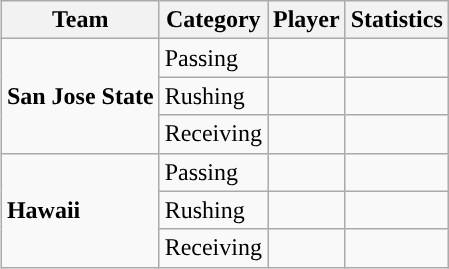<table class="wikitable" style="float: right;">
<tr>
<th>Team</th>
<th>Category</th>
<th>Player</th>
<th>Statistics</th>
</tr>
<tr>
<td rowspan=3><strong>San Jose State</strong></td>
<td>Passing</td>
<td></td>
<td></td>
</tr>
<tr>
<td>Rushing</td>
<td></td>
<td></td>
</tr>
<tr>
<td>Receiving</td>
<td></td>
<td></td>
</tr>
<tr>
<td rowspan=3><strong>Hawaii</strong></td>
<td>Passing</td>
<td></td>
<td></td>
</tr>
<tr>
<td>Rushing</td>
<td></td>
<td></td>
</tr>
<tr>
<td>Receiving</td>
<td></td>
<td></td>
</tr>
</table>
